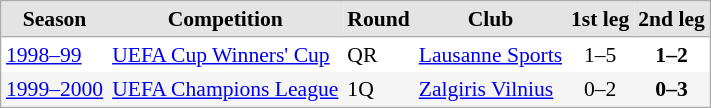<table cellspacing="0" cellpadding="3" style="border:1px solid #AAAAAA;font-size:90%">
<tr style="background:#e4e4e4;">
<th style="border-bottom:1px solid #aaa;">Season</th>
<th style="border-bottom:1px solid #aaa;">Competition</th>
<th style="border-bottom:1px solid #aaa;">Round</th>
<th style="border-bottom:1px solid #aaa;">Club</th>
<th style="border-bottom:1px solid #aaa; text-align:center;">1st leg</th>
<th style="border-bottom:1px solid #aaa; text-align:center;">2nd leg</th>
</tr>
<tr style="background:#fff;">
<td><a href='#'>1998–99</a></td>
<td><a href='#'>UEFA Cup Winners' Cup</a></td>
<td>QR</td>
<td> <a href='#'>Lausanne Sports</a></td>
<td style="text-align:center;">1–5</td>
<td style="text-align:center;"><strong>1–2</strong></td>
</tr>
<tr style="background:#F5F5F5;">
<td><a href='#'>1999–2000</a></td>
<td><a href='#'>UEFA Champions League</a></td>
<td>1Q</td>
<td> <a href='#'>Zalgiris Vilnius</a></td>
<td style="text-align:center;">0–2</td>
<td style="text-align:center;"><strong>0–3</strong></td>
</tr>
</table>
